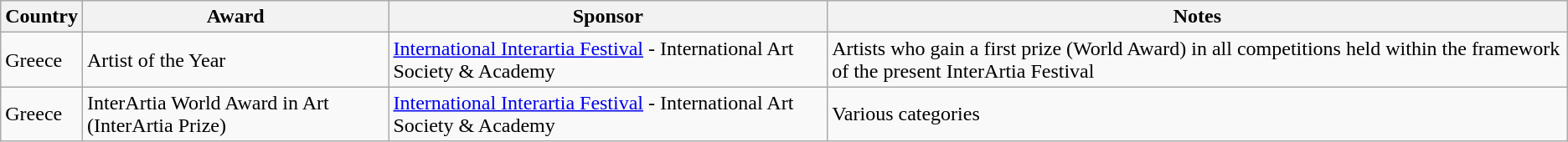<table class="wikitable sortable">
<tr>
<th>Country</th>
<th>Award</th>
<th>Sponsor</th>
<th>Notes</th>
</tr>
<tr>
<td>Greece</td>
<td>Artist of the Year</td>
<td><a href='#'>International Interartia Festival</a> - International Art Society & Academy</td>
<td>Artists who gain a first prize (World Award) in all competitions held within the framework of the present InterArtia Festival</td>
</tr>
<tr>
<td>Greece</td>
<td>InterArtia World Award in Art (InterArtia Prize)</td>
<td><a href='#'>International Interartia Festival</a> - International Art Society & Academy</td>
<td>Various categories</td>
</tr>
</table>
